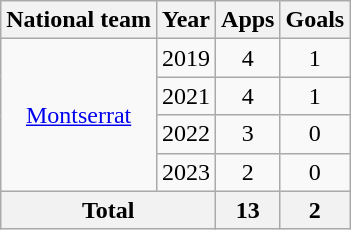<table class=wikitable style="text-align: center">
<tr>
<th>National team</th>
<th>Year</th>
<th>Apps</th>
<th>Goals</th>
</tr>
<tr>
<td rowspan=4><a href='#'>Montserrat</a></td>
<td>2019</td>
<td>4</td>
<td>1</td>
</tr>
<tr>
<td>2021</td>
<td>4</td>
<td>1</td>
</tr>
<tr>
<td>2022</td>
<td>3</td>
<td>0</td>
</tr>
<tr>
<td>2023</td>
<td>2</td>
<td>0</td>
</tr>
<tr>
<th colspan=2>Total</th>
<th>13</th>
<th>2</th>
</tr>
</table>
